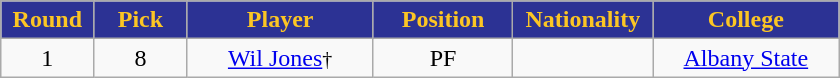<table class="wikitable sortable sortable">
<tr>
<th style="background:#2C3294; color:#fcc624" width="10%">Round</th>
<th style="background:#2C3294; color:#fcc624" width="10%">Pick</th>
<th style="background:#2C3294; color:#fcc624" width="20%">Player</th>
<th style="background:#2C3294; color:#fcc624" width="15%">Position</th>
<th style="background:#2C3294; color:#fcc624" width="15%">Nationality</th>
<th style="background:#2C3294; color:#fcc624" width="20%">College</th>
</tr>
<tr style="text-align: center">
<td>1</td>
<td>8</td>
<td><a href='#'>Wil Jones</a><small>†</small></td>
<td>PF</td>
<td></td>
<td><a href='#'>Albany State</a></td>
</tr>
</table>
